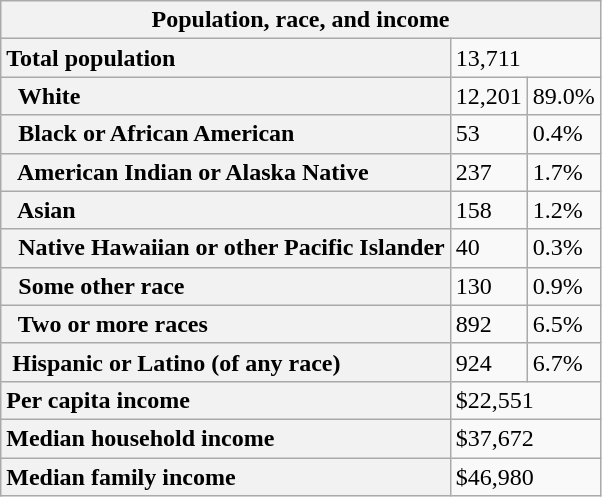<table class="wikitable sortable mw-collapsible collapsible collapsed">
<tr>
<th colspan=6>Population, race, and income</th>
</tr>
<tr>
<th scope="row" style="text-align: left;">Total population</th>
<td colspan=2>13,711</td>
</tr>
<tr>
<th scope="row" style="text-align: left;">  White</th>
<td>12,201</td>
<td>89.0%</td>
</tr>
<tr>
<th scope="row" style="text-align: left;">  Black or African American</th>
<td>53</td>
<td>0.4%</td>
</tr>
<tr>
<th scope="row" style="text-align: left;">  American Indian or Alaska Native</th>
<td>237</td>
<td>1.7%</td>
</tr>
<tr>
<th scope="row" style="text-align: left;">  Asian</th>
<td>158</td>
<td>1.2%</td>
</tr>
<tr>
<th scope="row" style="text-align: left;">  Native Hawaiian or other Pacific Islander</th>
<td>40</td>
<td>0.3%</td>
</tr>
<tr>
<th scope="row" style="text-align: left;">  Some other race</th>
<td>130</td>
<td>0.9%</td>
</tr>
<tr>
<th scope="row" style="text-align: left;">  Two or more races</th>
<td>892</td>
<td>6.5%</td>
</tr>
<tr>
<th scope="row" style="text-align: left;"> Hispanic or Latino (of any race)</th>
<td>924</td>
<td>6.7%</td>
</tr>
<tr>
<th scope="row" style="text-align: left;">Per capita income</th>
<td colspan=2>$22,551</td>
</tr>
<tr>
<th scope="row" style="text-align: left;">Median household income</th>
<td colspan=2>$37,672</td>
</tr>
<tr>
<th scope="row" style="text-align: left;">Median family income</th>
<td colspan=2>$46,980</td>
</tr>
</table>
